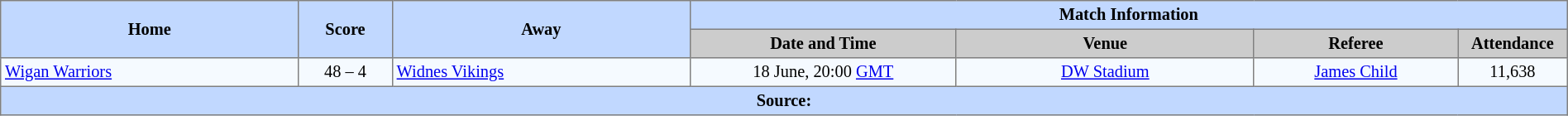<table border="1" cellpadding="3" cellspacing="0" style="border-collapse:collapse; font-size:85%; text-align:center; width:100%">
<tr style="background:#c1d8ff;">
<th rowspan="2" style="width:19%;">Home</th>
<th rowspan="2" style="width:6%;">Score</th>
<th rowspan="2" style="width:19%;">Away</th>
<th colspan=6>Match Information</th>
</tr>
<tr style="background:#ccc;">
<th width=17%>Date and Time</th>
<th width=19%>Venue</th>
<th width=13%>Referee</th>
<th width=7%>Attendance</th>
</tr>
<tr style="background:#f5faff;">
<td align=left> <a href='#'>Wigan Warriors</a></td>
<td>48 – 4</td>
<td align=left> <a href='#'>Widnes Vikings</a></td>
<td>18 June, 20:00 <a href='#'>GMT</a></td>
<td><a href='#'>DW Stadium</a></td>
<td><a href='#'>James Child</a></td>
<td>11,638</td>
</tr>
<tr style="background:#c1d8ff;">
<th colspan=12>Source:</th>
</tr>
</table>
